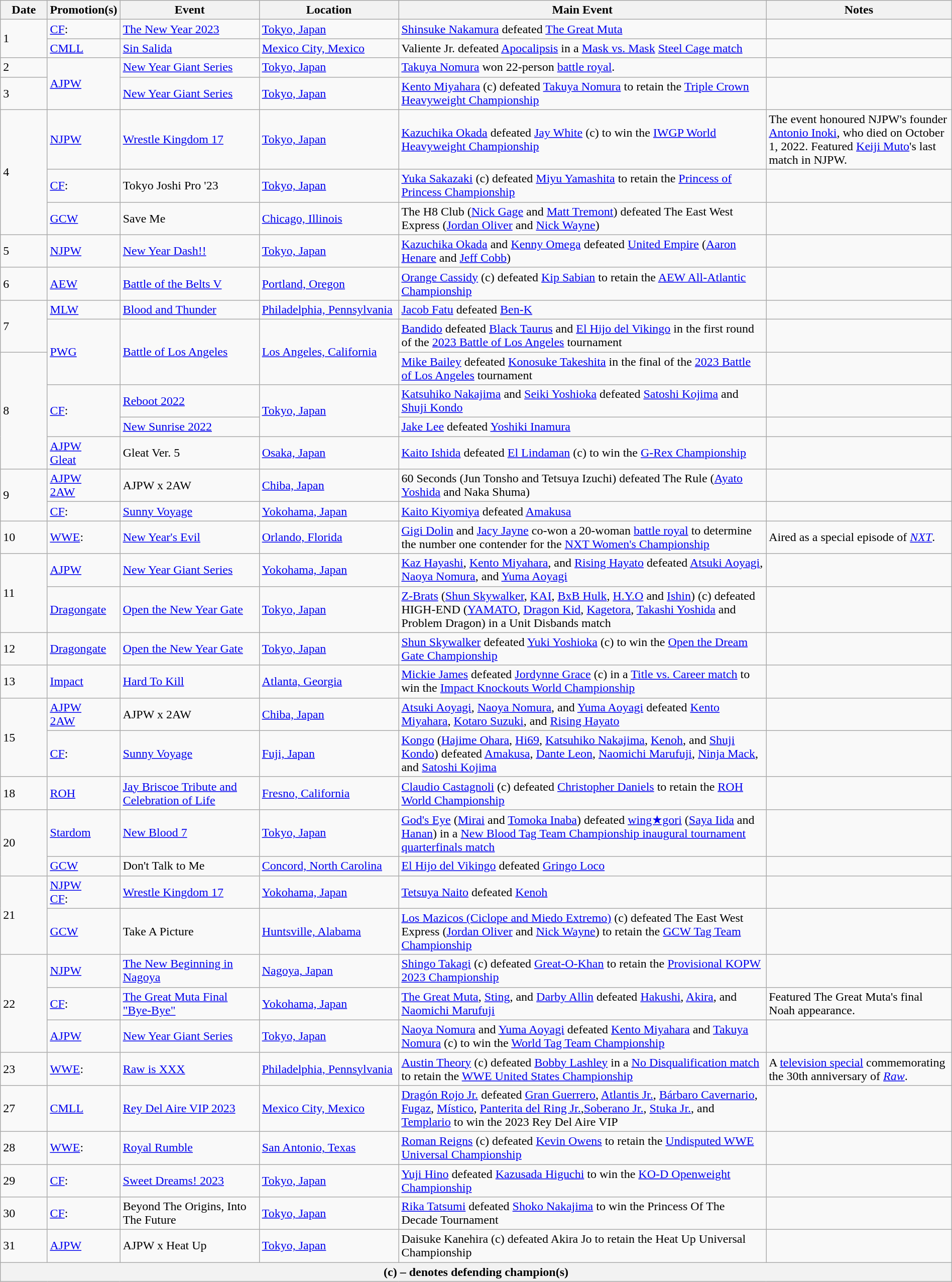<table class="wikitable" style="width:100%;">
<tr>
<th width="5%">Date</th>
<th width="5%">Promotion(s)</th>
<th style="width:15%;">Event</th>
<th style="width:15%;">Location</th>
<th style="width:40%;">Main Event</th>
<th style="width:20%;">Notes</th>
</tr>
<tr>
<td rowspan=2>1</td>
<td><a href='#'>CF</a>:</td>
<td><a href='#'>The New Year 2023</a></td>
<td><a href='#'>Tokyo, Japan</a></td>
<td><a href='#'>Shinsuke Nakamura</a> defeated <a href='#'>The Great Muta</a></td>
<td></td>
</tr>
<tr>
<td><a href='#'>CMLL</a></td>
<td><a href='#'>Sin Salida</a></td>
<td><a href='#'>Mexico City, Mexico</a></td>
<td>Valiente Jr. defeated <a href='#'>Apocalipsis</a> in a <a href='#'>Mask vs. Mask</a> <a href='#'>Steel Cage match</a></td>
<td></td>
</tr>
<tr>
<td>2</td>
<td rowspan=2><a href='#'>AJPW</a></td>
<td><a href='#'>New Year Giant Series</a><br></td>
<td><a href='#'>Tokyo, Japan</a></td>
<td><a href='#'>Takuya Nomura</a> won 22-person <a href='#'>battle royal</a>.</td>
<td></td>
</tr>
<tr>
<td>3</td>
<td><a href='#'>New Year Giant Series</a><br></td>
<td><a href='#'>Tokyo, Japan</a></td>
<td><a href='#'>Kento Miyahara</a> (c) defeated <a href='#'>Takuya Nomura</a> to retain the <a href='#'>Triple Crown Heavyweight Championship</a></td>
<td></td>
</tr>
<tr>
<td rowspan=3>4</td>
<td><a href='#'>NJPW</a></td>
<td><a href='#'>Wrestle Kingdom 17</a><br></td>
<td><a href='#'>Tokyo, Japan</a></td>
<td><a href='#'>Kazuchika Okada</a> defeated <a href='#'>Jay White</a> (c) to win the <a href='#'>IWGP World Heavyweight Championship</a></td>
<td>The event honoured NJPW's founder <a href='#'>Antonio Inoki</a>, who died on October 1, 2022. Featured <a href='#'>Keiji Muto</a>'s last match in NJPW.</td>
</tr>
<tr>
<td><a href='#'>CF</a>:</td>
<td>Tokyo Joshi Pro '23</td>
<td><a href='#'>Tokyo, Japan</a></td>
<td><a href='#'>Yuka Sakazaki</a> (c) defeated <a href='#'>Miyu Yamashita</a> to retain the <a href='#'>Princess of Princess Championship</a></td>
<td></td>
</tr>
<tr>
<td><a href='#'>GCW</a></td>
<td>Save Me</td>
<td><a href='#'>Chicago, Illinois</a></td>
<td>The H8 Club (<a href='#'>Nick Gage</a> and <a href='#'>Matt Tremont</a>) defeated The East West Express (<a href='#'>Jordan Oliver</a> and <a href='#'>Nick Wayne</a>)</td>
<td></td>
</tr>
<tr>
<td>5</td>
<td><a href='#'>NJPW</a></td>
<td><a href='#'>New Year Dash!!</a></td>
<td><a href='#'>Tokyo, Japan</a></td>
<td><a href='#'>Kazuchika Okada</a> and <a href='#'>Kenny Omega</a> defeated <a href='#'>United Empire</a> (<a href='#'>Aaron Henare</a> and <a href='#'>Jeff Cobb</a>)</td>
<td></td>
</tr>
<tr>
<td>6</td>
<td><a href='#'>AEW</a></td>
<td><a href='#'>Battle of the Belts V</a></td>
<td><a href='#'>Portland, Oregon</a></td>
<td><a href='#'>Orange Cassidy</a> (c) defeated <a href='#'>Kip Sabian</a> to retain the <a href='#'>AEW All-Atlantic Championship</a></td>
<td></td>
</tr>
<tr>
<td rowspan=2>7</td>
<td><a href='#'>MLW</a></td>
<td><a href='#'>Blood and Thunder</a></td>
<td><a href='#'>Philadelphia, Pennsylvania</a></td>
<td><a href='#'>Jacob Fatu</a> defeated <a href='#'>Ben-K</a></td>
<td></td>
</tr>
<tr>
<td rowspan=2><a href='#'>PWG</a></td>
<td rowspan=2><a href='#'>Battle of Los Angeles</a></td>
<td rowspan=2><a href='#'>Los Angeles, California</a></td>
<td><a href='#'>Bandido</a> defeated <a href='#'>Black Taurus</a> and <a href='#'>El Hijo del Vikingo</a> in the first round of the <a href='#'>2023 Battle of Los Angeles</a> tournament</td>
<td></td>
</tr>
<tr>
<td rowspan=4>8</td>
<td><a href='#'>Mike Bailey</a> defeated <a href='#'>Konosuke Takeshita</a> in the final of the <a href='#'>2023 Battle of Los Angeles</a> tournament</td>
<td></td>
</tr>
<tr>
<td rowspan=2><a href='#'>CF</a>:</td>
<td><a href='#'>Reboot 2022</a></td>
<td rowspan=2><a href='#'>Tokyo, Japan</a></td>
<td><a href='#'>Katsuhiko Nakajima</a> and <a href='#'>Seiki Yoshioka</a> defeated <a href='#'>Satoshi Kojima</a> and <a href='#'>Shuji Kondo</a></td>
<td></td>
</tr>
<tr>
<td><a href='#'>New Sunrise 2022</a></td>
<td><a href='#'>Jake Lee</a> defeated <a href='#'>Yoshiki Inamura</a></td>
<td></td>
</tr>
<tr>
<td><a href='#'>AJPW</a><br><a href='#'>Gleat</a></td>
<td>Gleat Ver. 5</td>
<td><a href='#'>Osaka, Japan</a></td>
<td><a href='#'>Kaito Ishida</a> defeated <a href='#'>El Lindaman</a> (c) to win the <a href='#'>G-Rex Championship</a></td>
<td></td>
</tr>
<tr>
<td rowspan=2>9</td>
<td><a href='#'>AJPW</a><br><a href='#'>2AW</a></td>
<td>AJPW x 2AW <br></td>
<td><a href='#'>Chiba, Japan</a></td>
<td>60 Seconds (Jun Tonsho and Tetsuya Izuchi) defeated The Rule (<a href='#'>Ayato Yoshida</a> and Naka Shuma)</td>
<td></td>
</tr>
<tr>
<td><a href='#'>CF</a>:</td>
<td><a href='#'>Sunny Voyage</a></td>
<td><a href='#'>Yokohama, Japan</a></td>
<td><a href='#'>Kaito Kiyomiya</a> defeated <a href='#'>Amakusa</a></td>
<td></td>
</tr>
<tr>
<td>10</td>
<td><a href='#'>WWE</a>:</td>
<td><a href='#'>New Year's Evil</a></td>
<td><a href='#'>Orlando, Florida</a></td>
<td><a href='#'>Gigi Dolin</a> and <a href='#'>Jacy Jayne</a> co-won a 20-woman <a href='#'>battle royal</a> to determine the number one contender for the <a href='#'>NXT Women's Championship</a></td>
<td>Aired as a special episode of <em><a href='#'>NXT</a></em>.</td>
</tr>
<tr>
<td rowspan=2>11</td>
<td><a href='#'>AJPW</a></td>
<td><a href='#'>New Year Giant Series</a><br></td>
<td><a href='#'>Yokohama, Japan</a></td>
<td><a href='#'>Kaz Hayashi</a>, <a href='#'>Kento Miyahara</a>, and <a href='#'>Rising Hayato</a> defeated <a href='#'>Atsuki Aoyagi</a>, <a href='#'>Naoya Nomura</a>, and <a href='#'>Yuma Aoyagi</a></td>
<td></td>
</tr>
<tr>
<td><a href='#'>Dragongate</a></td>
<td><a href='#'>Open the New Year Gate</a><br></td>
<td><a href='#'>Tokyo, Japan</a></td>
<td><a href='#'>Z-Brats</a> (<a href='#'>Shun Skywalker</a>, <a href='#'>KAI</a>, <a href='#'>BxB Hulk</a>, <a href='#'>H.Y.O</a> and <a href='#'>Ishin</a>) (c) defeated HIGH-END (<a href='#'>YAMATO</a>, <a href='#'>Dragon Kid</a>, <a href='#'>Kagetora</a>, <a href='#'>Takashi Yoshida</a> and Problem Dragon) in a Unit Disbands match</td>
<td></td>
</tr>
<tr>
<td>12</td>
<td><a href='#'>Dragongate</a></td>
<td><a href='#'>Open the New Year Gate</a><br></td>
<td><a href='#'>Tokyo, Japan</a></td>
<td><a href='#'>Shun Skywalker</a> defeated <a href='#'>Yuki Yoshioka</a> (c) to win the <a href='#'>Open the Dream Gate Championship</a></td>
<td></td>
</tr>
<tr>
<td>13</td>
<td><a href='#'>Impact</a></td>
<td><a href='#'>Hard To Kill</a></td>
<td><a href='#'>Atlanta, Georgia</a></td>
<td><a href='#'>Mickie James</a> defeated <a href='#'>Jordynne Grace</a> (c) in a <a href='#'>Title vs. Career match</a> to win the <a href='#'>Impact Knockouts World Championship</a></td>
<td></td>
</tr>
<tr>
<td rowspan=2>15</td>
<td><a href='#'>AJPW</a><br><a href='#'>2AW</a></td>
<td>AJPW x 2AW <br></td>
<td><a href='#'>Chiba, Japan</a></td>
<td><a href='#'>Atsuki Aoyagi</a>, <a href='#'>Naoya Nomura</a>, and <a href='#'>Yuma Aoyagi</a> defeated <a href='#'>Kento Miyahara</a>, <a href='#'>Kotaro Suzuki</a>, and <a href='#'>Rising Hayato</a></td>
<td></td>
</tr>
<tr>
<td><a href='#'>CF</a>:</td>
<td><a href='#'>Sunny Voyage</a></td>
<td><a href='#'>Fuji, Japan</a></td>
<td><a href='#'>Kongo</a> (<a href='#'>Hajime Ohara</a>, <a href='#'>Hi69</a>, <a href='#'>Katsuhiko Nakajima</a>, <a href='#'>Kenoh</a>, and <a href='#'>Shuji Kondo</a>) defeated <a href='#'>Amakusa</a>, <a href='#'>Dante Leon</a>, <a href='#'>Naomichi Marufuji</a>, <a href='#'>Ninja Mack</a>, and <a href='#'>Satoshi Kojima</a></td>
<td></td>
</tr>
<tr>
<td>18</td>
<td><a href='#'>ROH</a></td>
<td><a href='#'>Jay Briscoe Tribute and Celebration of Life</a></td>
<td><a href='#'>Fresno, California</a></td>
<td><a href='#'>Claudio Castagnoli</a> (c) defeated <a href='#'>Christopher Daniels</a> to retain the <a href='#'>ROH World Championship</a></td>
<td></td>
</tr>
<tr>
<td rowspan="2">20</td>
<td><a href='#'>Stardom</a></td>
<td><a href='#'>New Blood 7</a></td>
<td><a href='#'>Tokyo, Japan</a></td>
<td><a href='#'>God's Eye</a> (<a href='#'>Mirai</a> and <a href='#'>Tomoka Inaba</a>) defeated <a href='#'>wing★gori</a> (<a href='#'>Saya Iida</a> and <a href='#'>Hanan</a>) in a <a href='#'>New Blood Tag Team Championship inaugural tournament</a> <a href='#'>quarterfinals match</a></td>
<td></td>
</tr>
<tr>
<td><a href='#'>GCW</a></td>
<td>Don't Talk to Me</td>
<td><a href='#'>Concord, North Carolina</a></td>
<td><a href='#'>El Hijo del Vikingo</a> defeated <a href='#'>Gringo Loco</a></td>
<td></td>
</tr>
<tr>
<td rowspan="2">21</td>
<td><a href='#'>NJPW</a><br><a href='#'>CF</a>:</td>
<td><a href='#'>Wrestle Kingdom 17</a><br></td>
<td><a href='#'>Yokohama, Japan</a></td>
<td><a href='#'>Tetsuya Naito</a> defeated <a href='#'>Kenoh</a></td>
<td></td>
</tr>
<tr>
<td><a href='#'>GCW</a></td>
<td>Take A Picture</td>
<td><a href='#'>Huntsville, Alabama</a></td>
<td><a href='#'>Los Mazicos (Ciclope and Miedo Extremo)</a> (c) defeated The East West Express (<a href='#'>Jordan Oliver</a> and <a href='#'>Nick Wayne</a>) to retain the <a href='#'>GCW Tag Team Championship</a></td>
<td></td>
</tr>
<tr>
<td rowspan=3>22</td>
<td><a href='#'>NJPW</a></td>
<td><a href='#'>The New Beginning in Nagoya</a></td>
<td><a href='#'>Nagoya, Japan</a></td>
<td><a href='#'>Shingo Takagi</a> (c) defeated <a href='#'>Great-O-Khan</a> to retain the <a href='#'>Provisional KOPW 2023 Championship</a></td>
<td></td>
</tr>
<tr>
<td><a href='#'>CF</a>:</td>
<td><a href='#'>The Great Muta Final "Bye-Bye"</a></td>
<td><a href='#'>Yokohama, Japan</a></td>
<td><a href='#'>The Great Muta</a>, <a href='#'>Sting</a>, and <a href='#'>Darby Allin</a> defeated <a href='#'>Hakushi</a>, <a href='#'>Akira</a>, and <a href='#'>Naomichi Marufuji</a></td>
<td>Featured The Great Muta's final Noah appearance.</td>
</tr>
<tr>
<td><a href='#'>AJPW</a></td>
<td><a href='#'>New Year Giant Series</a><br></td>
<td><a href='#'>Tokyo, Japan</a></td>
<td><a href='#'>Naoya Nomura</a> and <a href='#'>Yuma Aoyagi</a> defeated <a href='#'>Kento Miyahara</a> and <a href='#'>Takuya Nomura</a> (c) to win the <a href='#'>World Tag Team Championship</a></td>
<td></td>
</tr>
<tr>
<td>23</td>
<td><a href='#'>WWE</a>:</td>
<td><a href='#'>Raw is XXX</a></td>
<td><a href='#'>Philadelphia, Pennsylvania</a></td>
<td><a href='#'>Austin Theory</a> (c) defeated <a href='#'>Bobby Lashley</a> in a <a href='#'>No Disqualification match</a> to retain the <a href='#'>WWE United States Championship</a></td>
<td>A <a href='#'>television special</a> commemorating the 30th anniversary of <em><a href='#'>Raw</a></em>.</td>
</tr>
<tr>
<td>27</td>
<td><a href='#'>CMLL</a></td>
<td><a href='#'>Rey Del Aire VIP 2023</a></td>
<td><a href='#'>Mexico City, Mexico</a></td>
<td><a href='#'>Dragón Rojo Jr.</a> defeated <a href='#'>Gran Guerrero</a>, <a href='#'>Atlantis Jr.</a>, <a href='#'>Bárbaro Cavernario</a>, <a href='#'>Fugaz</a>, <a href='#'>Místico</a>, <a href='#'>Panterita del Ring Jr.</a>,<a href='#'>Soberano Jr.</a>, <a href='#'>Stuka Jr.</a>, and <a href='#'>Templario</a> to win the 2023 Rey Del Aire VIP</td>
<td></td>
</tr>
<tr>
<td>28</td>
<td><a href='#'>WWE</a>:</td>
<td><a href='#'>Royal Rumble</a></td>
<td><a href='#'>San Antonio, Texas</a></td>
<td><a href='#'>Roman Reigns</a> (c) defeated <a href='#'>Kevin Owens</a> to retain the <a href='#'>Undisputed WWE Universal Championship</a></td>
<td></td>
</tr>
<tr>
<td>29</td>
<td><a href='#'>CF</a>:</td>
<td><a href='#'>Sweet Dreams! 2023</a></td>
<td><a href='#'>Tokyo, Japan</a></td>
<td><a href='#'>Yuji Hino</a> defeated <a href='#'>Kazusada Higuchi</a> to win the <a href='#'>KO-D Openweight Championship</a></td>
<td></td>
</tr>
<tr>
<td>30</td>
<td><a href='#'>CF</a>:</td>
<td>Beyond The Origins, Into The Future</td>
<td><a href='#'>Tokyo, Japan</a></td>
<td><a href='#'>Rika Tatsumi</a> defeated <a href='#'>Shoko Nakajima</a> to win the Princess Of The Decade Tournament</td>
<td></td>
</tr>
<tr>
<td>31</td>
<td><a href='#'>AJPW</a></td>
<td>AJPW x Heat Up</td>
<td><a href='#'>Tokyo, Japan</a></td>
<td>Daisuke Kanehira (c) defeated Akira Jo to retain the Heat Up Universal Championship</td>
<td></td>
</tr>
<tr>
<th colspan="6">(c) – denotes defending champion(s)</th>
</tr>
</table>
